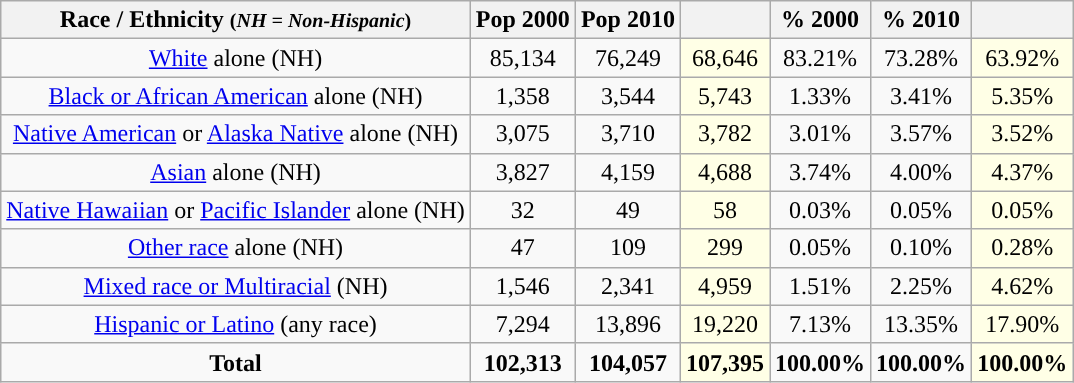<table class="wikitable" style="text-align:center;">
<tr>
<th>Race / Ethnicity <small>(<em>NH = Non-Hispanic</em>)</small></th>
<th>Pop 2000</th>
<th>Pop 2010</th>
<th></th>
<th>% 2000</th>
<th>% 2010</th>
<th></th>
</tr>
<tr>
<td><a href='#'>White</a> alone (NH)</td>
<td>85,134</td>
<td>76,249</td>
<td style='background: #ffffe6;'>68,646</td>
<td>83.21%</td>
<td>73.28%</td>
<td style='background: #ffffe6;'>63.92%</td>
</tr>
<tr>
<td><a href='#'>Black or African American</a> alone (NH)</td>
<td>1,358</td>
<td>3,544</td>
<td style='background: #ffffe6;'>5,743</td>
<td>1.33%</td>
<td>3.41%</td>
<td style='background: #ffffe6;'>5.35%</td>
</tr>
<tr>
<td><a href='#'>Native American</a> or <a href='#'>Alaska Native</a> alone (NH)</td>
<td>3,075</td>
<td>3,710</td>
<td style='background: #ffffe6;'>3,782</td>
<td>3.01%</td>
<td>3.57%</td>
<td style='background: #ffffe6;'>3.52%</td>
</tr>
<tr>
<td><a href='#'>Asian</a> alone (NH)</td>
<td>3,827</td>
<td>4,159</td>
<td style='background: #ffffe6;'>4,688</td>
<td>3.74%</td>
<td>4.00%</td>
<td style='background: #ffffe6;'>4.37%</td>
</tr>
<tr>
<td><a href='#'>Native Hawaiian</a> or <a href='#'>Pacific Islander</a> alone (NH)</td>
<td>32</td>
<td>49</td>
<td style='background: #ffffe6;'>58</td>
<td>0.03%</td>
<td>0.05%</td>
<td style='background: #ffffe6;'>0.05%</td>
</tr>
<tr>
<td><a href='#'>Other race</a> alone (NH)</td>
<td>47</td>
<td>109</td>
<td style='background: #ffffe6;'>299</td>
<td>0.05%</td>
<td>0.10%</td>
<td style='background: #ffffe6;'>0.28%</td>
</tr>
<tr>
<td><a href='#'>Mixed race or Multiracial</a> (NH)</td>
<td>1,546</td>
<td>2,341</td>
<td style='background: #ffffe6;'>4,959</td>
<td>1.51%</td>
<td>2.25%</td>
<td style='background: #ffffe6;'>4.62%</td>
</tr>
<tr>
<td><a href='#'>Hispanic or Latino</a> (any race)</td>
<td>7,294</td>
<td>13,896</td>
<td style='background: #ffffe6;'>19,220</td>
<td>7.13%</td>
<td>13.35%</td>
<td style='background: #ffffe6;'>17.90%</td>
</tr>
<tr>
<td><strong>Total</strong></td>
<td><strong>102,313</strong></td>
<td><strong>104,057</strong></td>
<td style='background: #ffffe6;'><strong>107,395</strong></td>
<td><strong>100.00%</strong></td>
<td><strong>100.00%</strong></td>
<td style='background: #ffffe6;'><strong>100.00%</strong></td>
</tr>
</table>
